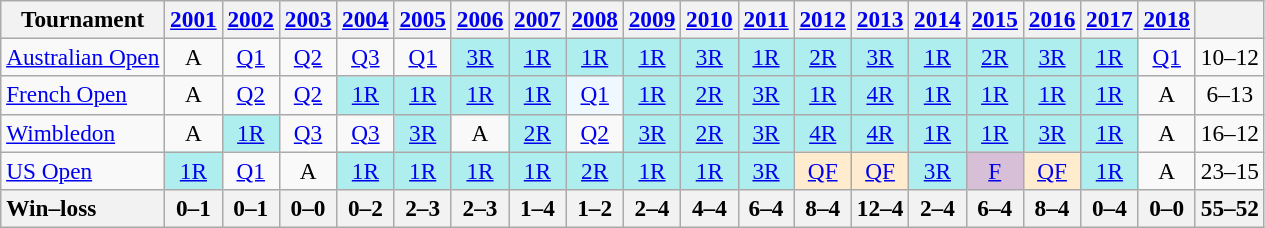<table class=wikitable style=text-align:center;font-size:97%>
<tr>
<th>Tournament</th>
<th><a href='#'>2001</a></th>
<th><a href='#'>2002</a></th>
<th><a href='#'>2003</a></th>
<th><a href='#'>2004</a></th>
<th><a href='#'>2005</a></th>
<th><a href='#'>2006</a></th>
<th><a href='#'>2007</a></th>
<th><a href='#'>2008</a></th>
<th><a href='#'>2009</a></th>
<th><a href='#'>2010</a></th>
<th><a href='#'>2011</a></th>
<th><a href='#'>2012</a></th>
<th><a href='#'>2013</a></th>
<th><a href='#'>2014</a></th>
<th><a href='#'>2015</a></th>
<th><a href='#'>2016</a></th>
<th><a href='#'>2017</a></th>
<th><a href='#'>2018</a></th>
<th></th>
</tr>
<tr>
<td align=left><a href='#'>Australian Open</a></td>
<td>A</td>
<td><a href='#'>Q1</a></td>
<td><a href='#'>Q2</a></td>
<td><a href='#'>Q3</a></td>
<td><a href='#'>Q1</a></td>
<td bgcolor=afeeee><a href='#'>3R</a></td>
<td bgcolor=afeeee><a href='#'>1R</a></td>
<td bgcolor=afeeee><a href='#'>1R</a></td>
<td bgcolor=afeeee><a href='#'>1R</a></td>
<td bgcolor=afeeee><a href='#'>3R</a></td>
<td bgcolor=afeeee><a href='#'>1R</a></td>
<td bgcolor=afeeee><a href='#'>2R</a></td>
<td bgcolor=afeeee><a href='#'>3R</a></td>
<td bgcolor=afeeee><a href='#'>1R</a></td>
<td bgcolor=afeeee><a href='#'>2R</a></td>
<td bgcolor=afeeee><a href='#'>3R</a></td>
<td bgcolor=afeeee><a href='#'>1R</a></td>
<td><a href='#'>Q1</a></td>
<td>10–12</td>
</tr>
<tr>
<td align=left><a href='#'>French Open</a></td>
<td>A</td>
<td><a href='#'>Q2</a></td>
<td><a href='#'>Q2</a></td>
<td bgcolor=afeeee><a href='#'>1R</a></td>
<td bgcolor=afeeee><a href='#'>1R</a></td>
<td bgcolor=afeeee><a href='#'>1R</a></td>
<td bgcolor=afeeee><a href='#'>1R</a></td>
<td bgcolor=f0f8ff><a href='#'>Q1</a></td>
<td bgcolor=afeeee><a href='#'>1R</a></td>
<td bgcolor=afeeee><a href='#'>2R</a></td>
<td bgcolor=afeeee><a href='#'>3R</a></td>
<td bgcolor=afeeee><a href='#'>1R</a></td>
<td bgcolor=afeeee><a href='#'>4R</a></td>
<td bgcolor=afeeee><a href='#'>1R</a></td>
<td bgcolor=afeeee><a href='#'>1R</a></td>
<td bgcolor=afeeee><a href='#'>1R</a></td>
<td bgcolor=afeeee><a href='#'>1R</a></td>
<td>A</td>
<td>6–13</td>
</tr>
<tr>
<td align=left><a href='#'>Wimbledon</a></td>
<td>A</td>
<td bgcolor=afeeee><a href='#'>1R</a></td>
<td><a href='#'>Q3</a></td>
<td><a href='#'>Q3</a></td>
<td bgcolor=afeeee><a href='#'>3R</a></td>
<td>A</td>
<td bgcolor=afeeee><a href='#'>2R</a></td>
<td><a href='#'>Q2</a></td>
<td bgcolor=afeeee><a href='#'>3R</a></td>
<td bgcolor=afeeee><a href='#'>2R</a></td>
<td bgcolor=afeeee><a href='#'>3R</a></td>
<td bgcolor=afeeee><a href='#'>4R</a></td>
<td bgcolor=afeeee><a href='#'>4R</a></td>
<td bgcolor=afeeee><a href='#'>1R</a></td>
<td bgcolor=afeeee><a href='#'>1R</a></td>
<td bgcolor=afeeee><a href='#'>3R</a></td>
<td bgcolor=afeeee><a href='#'>1R</a></td>
<td>A</td>
<td>16–12</td>
</tr>
<tr>
<td align=left><a href='#'>US Open</a></td>
<td bgcolor=afeeee><a href='#'>1R</a></td>
<td><a href='#'>Q1</a></td>
<td>A</td>
<td bgcolor=afeeee><a href='#'>1R</a></td>
<td bgcolor=afeeee><a href='#'>1R</a></td>
<td bgcolor=afeeee><a href='#'>1R</a></td>
<td bgcolor=afeeee><a href='#'>1R</a></td>
<td bgcolor=afeeee><a href='#'>2R</a></td>
<td bgcolor=afeeee><a href='#'>1R</a></td>
<td bgcolor=afeeee><a href='#'>1R</a></td>
<td bgcolor=afeeee><a href='#'>3R</a></td>
<td bgcolor=ffebcd><a href='#'>QF</a></td>
<td bgcolor=ffebcd><a href='#'>QF</a></td>
<td bgcolor=afeeee><a href='#'>3R</a></td>
<td bgcolor=thistle><a href='#'>F</a></td>
<td bgcolor=ffebcd><a href='#'>QF</a></td>
<td bgcolor=afeeee><a href='#'>1R</a></td>
<td>A</td>
<td>23–15</td>
</tr>
<tr>
<th style="text-align:left;">Win–loss</th>
<th>0–1</th>
<th>0–1</th>
<th>0–0</th>
<th>0–2</th>
<th>2–3</th>
<th>2–3</th>
<th>1–4</th>
<th>1–2</th>
<th>2–4</th>
<th>4–4</th>
<th>6–4</th>
<th>8–4</th>
<th>12–4</th>
<th>2–4</th>
<th>6–4</th>
<th>8–4</th>
<th>0–4</th>
<th>0–0</th>
<th>55–52</th>
</tr>
</table>
